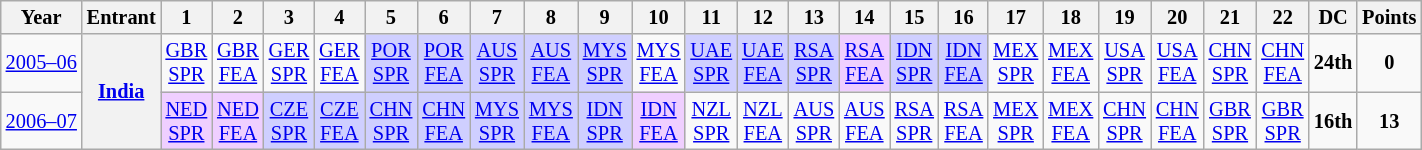<table class="wikitable" style="text-align:center; font-size:85%">
<tr>
<th>Year</th>
<th>Entrant</th>
<th>1</th>
<th>2</th>
<th>3</th>
<th>4</th>
<th>5</th>
<th>6</th>
<th>7</th>
<th>8</th>
<th>9</th>
<th>10</th>
<th>11</th>
<th>12</th>
<th>13</th>
<th>14</th>
<th>15</th>
<th>16</th>
<th>17</th>
<th>18</th>
<th>19</th>
<th>20</th>
<th>21</th>
<th>22</th>
<th>DC</th>
<th>Points</th>
</tr>
<tr>
<td nowrap><a href='#'>2005–06</a></td>
<th rowspan=2><a href='#'>India</a></th>
<td><a href='#'>GBR<br>SPR</a></td>
<td><a href='#'>GBR<br>FEA</a></td>
<td><a href='#'>GER<br>SPR</a></td>
<td><a href='#'>GER<br>FEA</a></td>
<td style="background:#CFCFFF;"><a href='#'>POR<br>SPR</a><br></td>
<td style="background:#CFCFFF;"><a href='#'>POR<br>FEA</a><br></td>
<td style="background:#CFCFFF;"><a href='#'>AUS<br>SPR</a><br></td>
<td style="background:#CFCFFF;"><a href='#'>AUS<br>FEA</a><br></td>
<td style="background:#CFCFFF;"><a href='#'>MYS<br>SPR</a><br></td>
<td><a href='#'>MYS<br>FEA</a><br></td>
<td style="background:#CFCFFF;"><a href='#'>UAE<br>SPR</a><br></td>
<td style="background:#CFCFFF;"><a href='#'>UAE<br>FEA</a><br></td>
<td style="background:#CFCFFF;"><a href='#'>RSA<br>SPR</a><br></td>
<td style="background:#EFCFFF;"><a href='#'>RSA<br>FEA</a><br></td>
<td style="background:#CFCFFF;"><a href='#'>IDN<br>SPR</a><br></td>
<td style="background:#CFCFFF;"><a href='#'>IDN<br>FEA</a><br></td>
<td><a href='#'>MEX<br>SPR</a></td>
<td><a href='#'>MEX<br>FEA</a></td>
<td><a href='#'>USA<br>SPR</a></td>
<td><a href='#'>USA<br>FEA</a></td>
<td><a href='#'>CHN<br>SPR</a></td>
<td><a href='#'>CHN<br>FEA</a></td>
<td><strong>24th</strong></td>
<td><strong>0</strong></td>
</tr>
<tr>
<td nowrap><a href='#'>2006–07</a></td>
<td style="background:#EFCFFF;"><a href='#'>NED<br>SPR</a><br></td>
<td style="background:#EFCFFF;"><a href='#'>NED<br>FEA</a><br></td>
<td style="background:#CFCFFF;"><a href='#'>CZE<br>SPR</a><br></td>
<td style="background:#CFCFFF;"><a href='#'>CZE<br>FEA</a><br></td>
<td style="background:#CFCFFF;"><a href='#'>CHN<br>SPR</a><br></td>
<td style="background:#CFCFFF;"><a href='#'>CHN<br>FEA</a><br></td>
<td style="background:#CFCFFF;"><a href='#'>MYS<br>SPR</a><br></td>
<td style="background:#CFCFFF;"><a href='#'>MYS<br>FEA</a><br></td>
<td style="background:#CFCFFF;"><a href='#'>IDN<br>SPR</a><br></td>
<td style="background:#EFCFFF;"><a href='#'>IDN<br>FEA</a><br></td>
<td><a href='#'>NZL<br>SPR</a></td>
<td><a href='#'>NZL<br>FEA</a></td>
<td><a href='#'>AUS<br>SPR</a></td>
<td><a href='#'>AUS<br>FEA</a></td>
<td><a href='#'>RSA<br>SPR</a></td>
<td><a href='#'>RSA<br>FEA</a></td>
<td><a href='#'>MEX<br>SPR</a></td>
<td><a href='#'>MEX<br>FEA</a></td>
<td><a href='#'>CHN<br>SPR</a></td>
<td><a href='#'>CHN<br>FEA</a></td>
<td><a href='#'>GBR<br>SPR</a></td>
<td><a href='#'>GBR<br>SPR</a></td>
<td><strong>16th</strong></td>
<td><strong>13</strong></td>
</tr>
</table>
